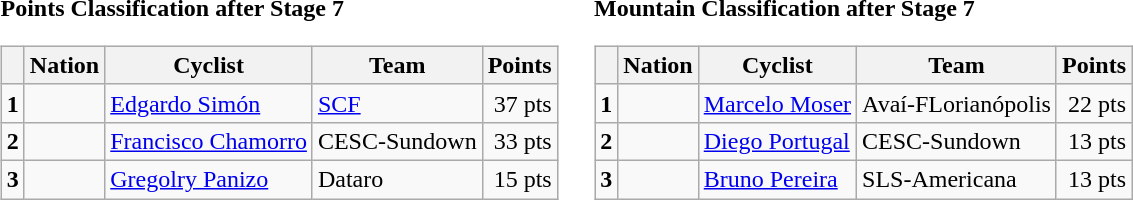<table>
<tr>
<td><strong>Points Classification after Stage 7</strong><br><table class="wikitable">
<tr>
<th></th>
<th>Nation</th>
<th>Cyclist</th>
<th>Team</th>
<th>Points</th>
</tr>
<tr>
<td><strong>1</strong></td>
<td></td>
<td><a href='#'>Edgardo Simón</a></td>
<td><a href='#'>SCF</a></td>
<td align="right">37 pts</td>
</tr>
<tr>
<td><strong>2</strong></td>
<td></td>
<td><a href='#'>Francisco Chamorro</a></td>
<td>CESC-Sundown</td>
<td align="right">33 pts</td>
</tr>
<tr>
<td><strong>3</strong></td>
<td></td>
<td><a href='#'>Gregolry Panizo</a></td>
<td>Dataro</td>
<td align="right">15 pts</td>
</tr>
</table>
</td>
<td></td>
<td><strong>Mountain Classification after Stage 7</strong><br><table class="wikitable">
<tr>
<th></th>
<th>Nation</th>
<th>Cyclist</th>
<th>Team</th>
<th>Points</th>
</tr>
<tr>
<td><strong>1</strong></td>
<td></td>
<td><a href='#'>Marcelo Moser</a></td>
<td>Avaí-FLorianópolis</td>
<td align="right">22 pts</td>
</tr>
<tr>
<td><strong>2</strong></td>
<td></td>
<td><a href='#'>Diego Portugal</a></td>
<td>CESC-Sundown</td>
<td align="right">13 pts</td>
</tr>
<tr>
<td><strong>3</strong></td>
<td></td>
<td><a href='#'>Bruno Pereira</a></td>
<td>SLS-Americana</td>
<td align="right">13 pts</td>
</tr>
</table>
</td>
</tr>
</table>
